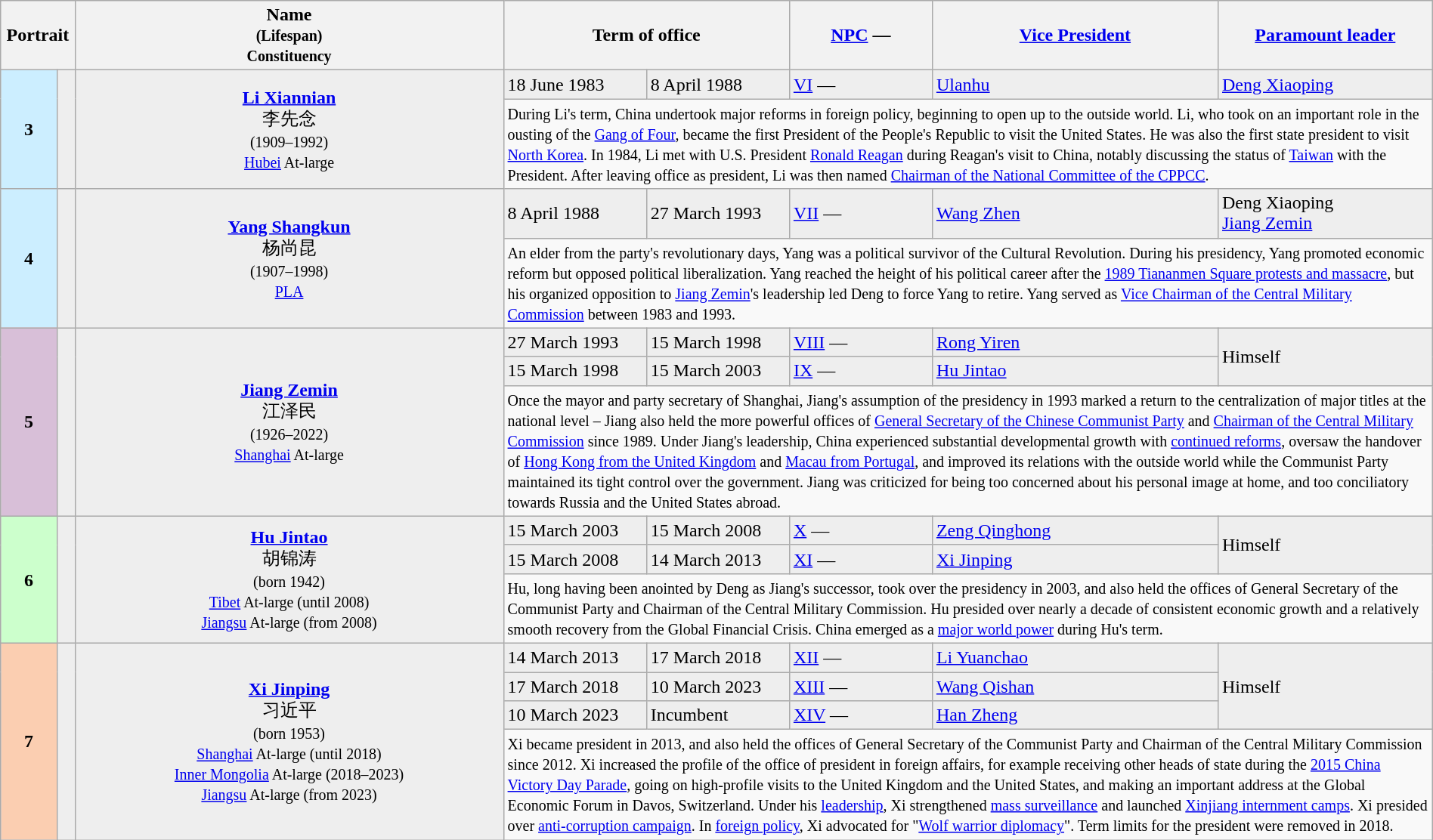<table class="wikitable" width=100%>
<tr>
<th colspan="2" width=5%>Portrait</th>
<th width=30%>Name<br><small>(Lifespan)<br>Constituency</small></th>
<th colspan="2" width=30%>Term of office</th>
<th width=10%><a href='#'>NPC</a> — </th>
<th width=20%><a href='#'>Vice President</a></th>
<th width=20%><a href='#'>Paramount leader</a></th>
</tr>
<tr bgcolor=#EEEEEE>
<th rowspan="2" style="background-color: #CCEEFF">3</th>
<td rowspan="2"></td>
<td rowspan="2" align="center"><strong><a href='#'>Li Xiannian</a></strong><br><span>李先念</span><small><br>(1909–1992)<br><a href='#'>Hubei</a> At-large</small></td>
<td width=10%>18 June 1983</td>
<td width=10%>8 April 1988</td>
<td><a href='#'>VI</a> — </td>
<td><a href='#'>Ulanhu</a></td>
<td><a href='#'>Deng Xiaoping</a></td>
</tr>
<tr>
<td colspan="5"><small>During Li's term, China undertook major reforms in foreign policy,  beginning to open up to the outside world. Li, who took on an important role in the ousting of the <a href='#'>Gang of Four</a>, became the first President of the People's Republic to visit the United States. He was also the first state president to visit <a href='#'>North Korea</a>. In 1984, Li met with U.S. President <a href='#'>Ronald Reagan</a> during Reagan's visit to China, notably discussing the status of <a href='#'>Taiwan</a> with the President. After leaving office as president, Li was then named <a href='#'>Chairman of the National Committee of the CPPCC</a>.</small></td>
</tr>
<tr bgcolor=#EEEEEE>
<th rowspan="2" style="background-color: #CCEEFF">4</th>
<td rowspan="2"></td>
<td rowspan="2" align="center"><strong><a href='#'>Yang Shangkun</a></strong><br><span>杨尚昆</span><small><br>(1907–1998)<br><a href='#'>PLA</a></small></td>
<td width=10%>8 April 1988</td>
<td width=10%>27 March 1993</td>
<td><a href='#'>VII</a> — </td>
<td><a href='#'>Wang Zhen</a></td>
<td>Deng Xiaoping<br><a href='#'>Jiang Zemin</a></td>
</tr>
<tr>
<td colspan="5"><small>An elder from the party's revolutionary days, Yang was a political survivor of the Cultural Revolution. During his presidency, Yang promoted economic reform but opposed political liberalization. Yang reached the height of his political career after the <a href='#'>1989 Tiananmen Square protests and massacre</a>, but his organized opposition to <a href='#'>Jiang Zemin</a>'s leadership led Deng to force Yang to retire. Yang served as <a href='#'>Vice Chairman of the Central Military Commission</a> between 1983 and 1993.</small></td>
</tr>
<tr bgcolor=#EEEEEE>
<th rowspan="3" style="background-color: #D8BFD8">5</th>
<td rowspan="3"></td>
<td rowspan="3" align="center"><strong><a href='#'>Jiang Zemin</a></strong><br><span>江泽民</span><small><br>(1926–2022)<br><a href='#'>Shanghai</a> At-large</small></td>
<td width=10%>27 March 1993</td>
<td width=10%>15 March 1998</td>
<td><a href='#'>VIII</a> — </td>
<td><a href='#'>Rong Yiren</a></td>
<td rowspan="2">Himself</td>
</tr>
<tr bgcolor=#EEEEEE>
<td width=10%>15 March 1998</td>
<td width=10%>15 March 2003</td>
<td><a href='#'>IX</a> — </td>
<td><a href='#'>Hu Jintao</a></td>
</tr>
<tr>
<td colspan="5"><small>Once the mayor and party secretary of Shanghai, Jiang's assumption of the presidency in 1993 marked a return to the centralization of major titles at the national level – Jiang also held the more powerful offices of <a href='#'>General Secretary of the Chinese Communist Party</a> and <a href='#'>Chairman of the Central Military Commission</a> since 1989. Under Jiang's leadership, China experienced substantial developmental growth with <a href='#'>continued reforms</a>, oversaw the handover of <a href='#'>Hong Kong from the United Kingdom</a> and <a href='#'>Macau from Portugal</a>, and improved its relations with the outside world while the Communist Party maintained its tight control over the government. Jiang was criticized for being too concerned about his personal image at home, and too conciliatory towards Russia and the United States abroad.</small></td>
</tr>
<tr bgcolor=#EEEEEE>
<th rowspan="3" style="background-color: #CCFFCC">6</th>
<td rowspan="3"></td>
<td rowspan="3" align="center"><strong><a href='#'>Hu Jintao</a></strong><br><span>胡锦涛</span><small><br>(born 1942)<br><a href='#'>Tibet</a> At-large (until 2008)<br><a href='#'>Jiangsu</a> At-large (from 2008)</small></td>
<td width=10%>15 March 2003</td>
<td width=10%>15 March 2008</td>
<td><a href='#'>X</a> — </td>
<td><a href='#'>Zeng Qinghong</a></td>
<td rowspan="2">Himself</td>
</tr>
<tr bgcolor=#EEEEEE>
<td width=10%>15 March 2008</td>
<td width=10%>14 March 2013</td>
<td><a href='#'>XI</a> — </td>
<td><a href='#'>Xi Jinping</a></td>
</tr>
<tr>
<td colspan="5"><small>Hu, long having been anointed by Deng as Jiang's successor, took over the presidency in 2003, and also held the offices of General Secretary of the Communist Party and Chairman of the Central Military Commission. Hu presided over nearly a decade of consistent economic growth and a relatively smooth recovery from the Global Financial Crisis. China emerged as a <a href='#'>major world power</a> during Hu's term.</small></td>
</tr>
<tr bgcolor=#EEEEEE>
<th rowspan="4" style="background-color: #FBCEB1" width=20>7</th>
<td rowspan="4"></td>
<td rowspan="4" align="center"><strong><a href='#'>Xi Jinping</a></strong><br><span>习近平</span><small><br>(born 1953)<br><a href='#'>Shanghai</a> At-large (until 2018)<br><a href='#'>Inner Mongolia</a> At-large (2018–2023)<br><a href='#'>Jiangsu</a> At-large (from 2023)</small></td>
<td width=10%>14 March 2013</td>
<td width=10%>17 March 2018</td>
<td><a href='#'>XII</a> — </td>
<td><a href='#'>Li Yuanchao</a></td>
<td rowspan="3">Himself</td>
</tr>
<tr bgcolor=#EEEEEE>
<td width=10%>17 March 2018</td>
<td width=10%>10 March 2023</td>
<td><a href='#'>XIII</a> — </td>
<td><a href='#'>Wang Qishan</a></td>
</tr>
<tr bgcolor=#EEEEEE>
<td width=10%>10 March 2023</td>
<td width=10%>Incumbent</td>
<td><a href='#'>XIV</a> — </td>
<td><a href='#'>Han Zheng</a></td>
</tr>
<tr>
<td colspan="5"><small>Xi became president in 2013, and also held the offices of General Secretary of the Communist Party and Chairman of the Central Military Commission since 2012. Xi increased the profile of the office of president in foreign affairs, for example receiving other heads of state during the <a href='#'>2015 China Victory Day Parade</a>, going on high-profile visits to the United Kingdom and the United States, and making an important address at the Global Economic Forum in Davos, Switzerland. Under his <a href='#'>leadership</a>, Xi strengthened <a href='#'>mass surveillance</a> and launched <a href='#'>Xinjiang internment camps</a>. Xi presided over <a href='#'>anti-corruption campaign</a>. In <a href='#'>foreign policy</a>, Xi advocated for "<a href='#'>Wolf warrior diplomacy</a>". Term limits for the president were removed in 2018.</small></td>
</tr>
</table>
